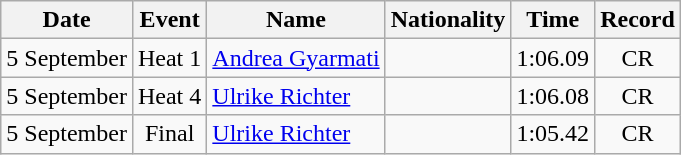<table class=wikitable style=text-align:center>
<tr>
<th>Date</th>
<th>Event</th>
<th>Name</th>
<th>Nationality</th>
<th>Time</th>
<th>Record</th>
</tr>
<tr>
<td>5 September</td>
<td>Heat 1</td>
<td align=left><a href='#'>Andrea Gyarmati</a></td>
<td align=left></td>
<td>1:06.09</td>
<td>CR</td>
</tr>
<tr>
<td>5 September</td>
<td>Heat 4</td>
<td align=left><a href='#'>Ulrike Richter</a></td>
<td align=left></td>
<td>1:06.08</td>
<td>CR</td>
</tr>
<tr>
<td>5 September</td>
<td>Final</td>
<td align=left><a href='#'>Ulrike Richter</a></td>
<td align=left></td>
<td>1:05.42</td>
<td>CR</td>
</tr>
</table>
